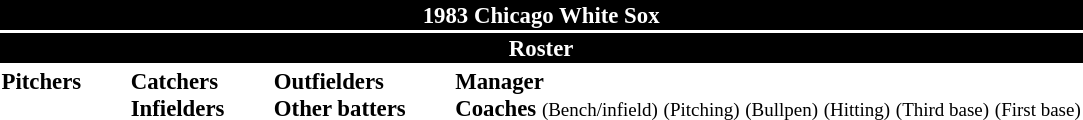<table class="toccolours" style="font-size: 95%;">
<tr>
<th colspan="10" style="background-color: black; color: white; text-align: center;">1983 Chicago White Sox</th>
</tr>
<tr>
<td colspan="10" style="background-color: black; color: white; text-align: center;"><strong>Roster</strong></td>
</tr>
<tr>
<td valign="top"><strong>Pitchers</strong><br>













</td>
<td width="25px"></td>
<td valign="top"><strong>Catchers</strong><br>


<strong>Infielders</strong>











</td>
<td width="25px"></td>
<td valign="top"><strong>Outfielders</strong><br>







<strong>Other batters</strong>
</td>
<td width="25px"></td>
<td valign="top"><strong>Manager</strong><br>
<strong>Coaches</strong>
 <small>(Bench/infield)</small>
 <small>(Pitching)</small>
 <small>(Bullpen)</small>
 <small>(Hitting)</small>
 <small>(Third base)</small>
 <small>(First base)</small></td>
</tr>
</table>
